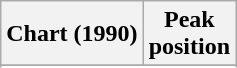<table class="wikitable sortable">
<tr>
<th align="left">Chart (1990)</th>
<th align="center">Peak<br>position</th>
</tr>
<tr>
</tr>
<tr>
</tr>
</table>
